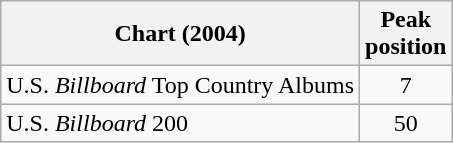<table class="wikitable">
<tr>
<th>Chart (2004)</th>
<th>Peak<br>position</th>
</tr>
<tr>
<td>U.S. <em>Billboard</em> Top Country Albums</td>
<td align="center">7</td>
</tr>
<tr>
<td>U.S. <em>Billboard</em> 200</td>
<td align="center">50</td>
</tr>
</table>
